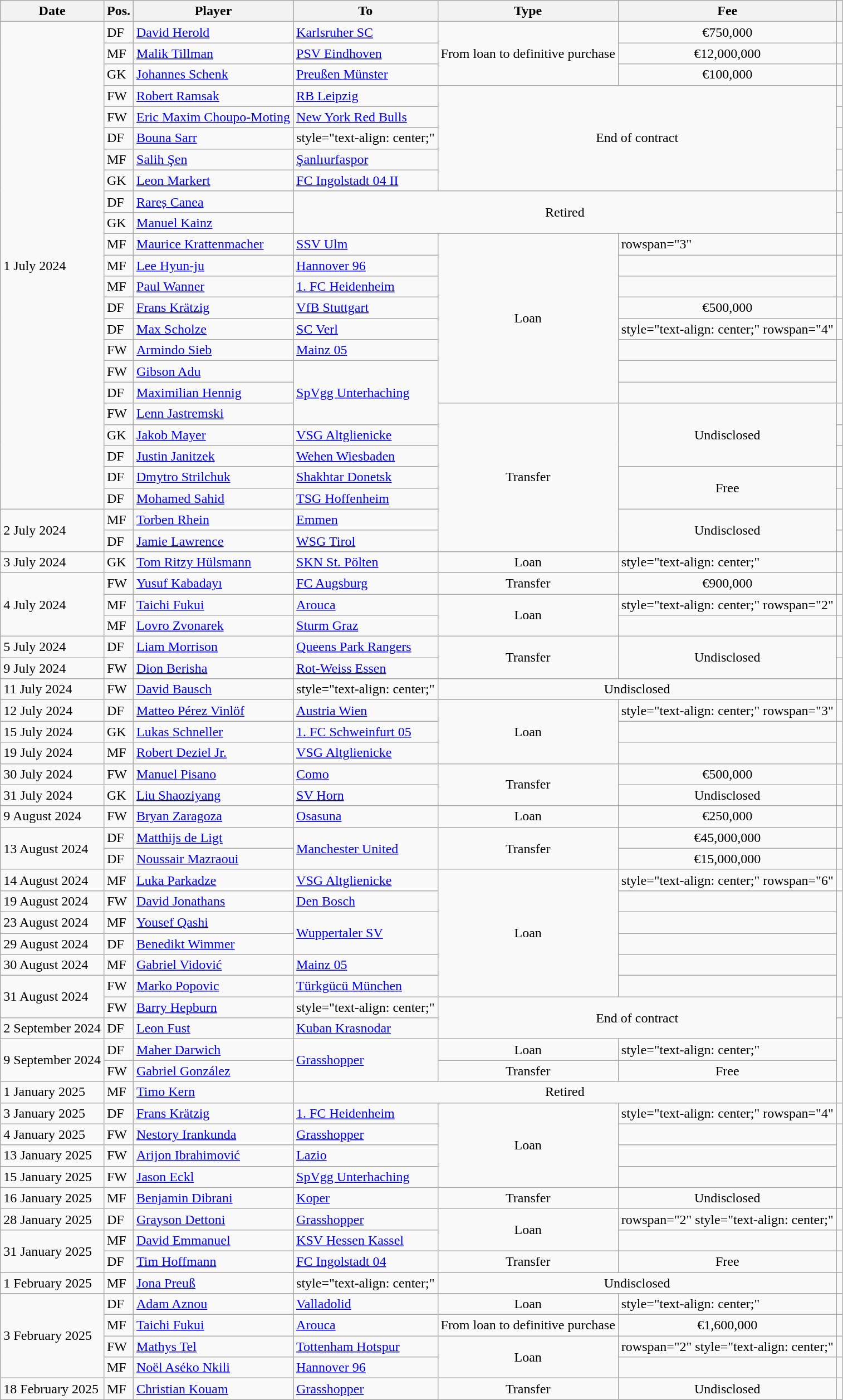<table class="wikitable">
<tr>
<th>Date</th>
<th>Pos.</th>
<th>Player</th>
<th>To</th>
<th>Type</th>
<th>Fee</th>
<th></th>
</tr>
<tr>
<td rowspan="23">1 July 2024</td>
<td>DF</td>
<td> <a href='#'>David Herold</a></td>
<td> <a href='#'>Karlsruher SC</a></td>
<td rowspan="3"style="text-align: center;">From loan to definitive purchase</td>
<td style="text-align: center;">€750,000</td>
<td></td>
</tr>
<tr>
<td>MF</td>
<td> <a href='#'>Malik Tillman</a></td>
<td> <a href='#'>PSV Eindhoven</a></td>
<td style="text-align: center;">€12,000,000</td>
<td></td>
</tr>
<tr>
<td>GK</td>
<td> <a href='#'>Johannes Schenk</a></td>
<td> <a href='#'>Preußen Münster</a></td>
<td style="text-align: center;">€100,000</td>
<td></td>
</tr>
<tr>
<td>FW</td>
<td> <a href='#'>Robert Ramsak</a></td>
<td> <a href='#'>RB Leipzig</a></td>
<td colspan ="2" rowspan="5"style="text-align: center;">End of contract</td>
<td></td>
</tr>
<tr>
<td>FW</td>
<td> <a href='#'>Eric Maxim Choupo-Moting</a></td>
<td> <a href='#'>New York Red Bulls</a></td>
<td></td>
</tr>
<tr>
<td>DF</td>
<td> <a href='#'>Bouna Sarr</a></td>
<td>style="text-align: center;"</td>
<td></td>
</tr>
<tr>
<td>MF</td>
<td> <a href='#'>Salih Şen</a></td>
<td> <a href='#'>Şanlıurfaspor</a></td>
<td></td>
</tr>
<tr>
<td>GK</td>
<td> <a href='#'>Leon Markert</a></td>
<td> <a href='#'>FC Ingolstadt 04 II</a></td>
<td></td>
</tr>
<tr>
<td>DF</td>
<td> <a href='#'>Rareș Canea</a></td>
<td colspan="3" rowspan="2" style="text-align: center;">Retired</td>
<td></td>
</tr>
<tr>
<td>GK</td>
<td> <a href='#'>Manuel Kainz</a></td>
<td></td>
</tr>
<tr>
<td>MF</td>
<td> <a href='#'>Maurice Krattenmacher</a></td>
<td> <a href='#'>SSV Ulm</a></td>
<td style="text-align: center;" rowspan="8">Loan</td>
<td>rowspan="3" </td>
<td></td>
</tr>
<tr>
<td>MF</td>
<td> <a href='#'>Lee Hyun-ju</a></td>
<td> <a href='#'>Hannover 96</a></td>
<td></td>
</tr>
<tr>
<td>MF</td>
<td> <a href='#'>Paul Wanner</a></td>
<td> <a href='#'>1. FC Heidenheim</a></td>
<td></td>
</tr>
<tr>
<td>DF</td>
<td> <a href='#'>Frans Krätzig</a></td>
<td> <a href='#'>VfB Stuttgart</a></td>
<td style="text-align: center;">€500,000</td>
<td></td>
</tr>
<tr>
<td>DF</td>
<td> <a href='#'>Max Scholze</a></td>
<td> <a href='#'>SC Verl</a></td>
<td>style="text-align: center;" rowspan="4" </td>
<td></td>
</tr>
<tr>
<td>FW</td>
<td> <a href='#'>Armindo Sieb</a></td>
<td> <a href='#'>Mainz 05</a></td>
<td></td>
</tr>
<tr>
<td>FW</td>
<td> <a href='#'>Gibson Adu</a></td>
<td rowspan="3"> <a href='#'>SpVgg Unterhaching</a></td>
<td></td>
</tr>
<tr>
<td>DF</td>
<td> <a href='#'>Maximilian Hennig</a></td>
<td></td>
</tr>
<tr>
<td>FW</td>
<td> <a href='#'>Lenn Jastremski</a></td>
<td style="text-align: center;" rowspan="7">Transfer</td>
<td style="text-align: center;" rowspan="3">Undisclosed</td>
<td></td>
</tr>
<tr>
<td>GK</td>
<td> <a href='#'>Jakob Mayer</a></td>
<td> <a href='#'>VSG Altglienicke</a></td>
<td></td>
</tr>
<tr>
<td>DF</td>
<td> <a href='#'>Justin Janitzek</a></td>
<td> <a href='#'>Wehen Wiesbaden</a></td>
<td></td>
</tr>
<tr>
<td>DF</td>
<td> <a href='#'>Dmytro Strilchuk</a></td>
<td> <a href='#'>Shakhtar Donetsk</a></td>
<td style="text-align: center;" rowspan="2">Free</td>
<td></td>
</tr>
<tr>
<td>DF</td>
<td> <a href='#'>Mohamed Sahid</a></td>
<td> <a href='#'>TSG Hoffenheim</a></td>
<td></td>
</tr>
<tr>
<td rowspan="2">2 July 2024</td>
<td>MF</td>
<td> <a href='#'>Torben Rhein</a></td>
<td> <a href='#'>Emmen</a></td>
<td style="text-align: center;" rowspan="2">Undisclosed</td>
<td></td>
</tr>
<tr>
<td>DF</td>
<td> <a href='#'>Jamie Lawrence</a></td>
<td> <a href='#'>WSG Tirol</a></td>
<td></td>
</tr>
<tr>
<td>3 July 2024</td>
<td>GK</td>
<td> <a href='#'>Tom Ritzy Hülsmann</a></td>
<td> <a href='#'>SKN St. Pölten</a></td>
<td style="text-align: center;">Loan</td>
<td>style="text-align: center;" </td>
<td></td>
</tr>
<tr>
<td rowspan="3">4 July 2024</td>
<td>FW</td>
<td> <a href='#'>Yusuf Kabadayı</a></td>
<td> <a href='#'>FC Augsburg</a></td>
<td style="text-align: center;">Transfer</td>
<td style="text-align: center;">€900,000</td>
<td></td>
</tr>
<tr>
<td>MF</td>
<td> <a href='#'>Taichi Fukui</a></td>
<td> <a href='#'>Arouca</a></td>
<td style="text-align: center;" rowspan="2">Loan</td>
<td>style="text-align: center;" rowspan="2" </td>
<td></td>
</tr>
<tr>
<td>MF</td>
<td> <a href='#'>Lovro Zvonarek</a></td>
<td> <a href='#'>Sturm Graz</a></td>
<td></td>
</tr>
<tr>
<td>5 July 2024</td>
<td>DF</td>
<td> <a href='#'>Liam Morrison</a></td>
<td> <a href='#'>Queens Park Rangers</a></td>
<td style="text-align: center;" rowspan="2">Transfer</td>
<td style="text-align: center;" rowspan="2">Undisclosed</td>
<td></td>
</tr>
<tr>
<td>9 July 2024</td>
<td>FW</td>
<td> <a href='#'>Dion Berisha</a></td>
<td> <a href='#'>Rot-Weiss Essen</a></td>
<td></td>
</tr>
<tr>
<td>11 July 2024</td>
<td>FW</td>
<td> <a href='#'>David Bausch</a></td>
<td>style="text-align: center;"</td>
<td colspan ="2" style="text-align: center;">Undisclosed</td>
<td></td>
</tr>
<tr>
<td>12 July 2024</td>
<td>DF</td>
<td> <a href='#'>Matteo Pérez Vinlöf</a></td>
<td> <a href='#'>Austria Wien</a></td>
<td style="text-align: center;" rowspan="3">Loan</td>
<td>style="text-align: center;" rowspan="3" </td>
<td></td>
</tr>
<tr>
<td>15 July 2024</td>
<td>GK</td>
<td> <a href='#'>Lukas Schneller</a></td>
<td> <a href='#'>1. FC Schweinfurt 05</a></td>
<td></td>
</tr>
<tr>
<td>19 July 2024</td>
<td>MF</td>
<td> <a href='#'>Robert Deziel Jr.</a></td>
<td> <a href='#'>VSG Altglienicke</a></td>
<td></td>
</tr>
<tr>
<td>30 July 2024</td>
<td>FW</td>
<td> <a href='#'>Manuel Pisano</a></td>
<td> <a href='#'>Como</a></td>
<td style="text-align: center;" rowspan="2">Transfer</td>
<td style="text-align: center;">€500,000</td>
<td></td>
</tr>
<tr>
<td>31 July 2024</td>
<td>GK</td>
<td> <a href='#'>Liu Shaoziyang</a></td>
<td> <a href='#'>SV Horn</a></td>
<td style="text-align: center;">Undisclosed</td>
<td></td>
</tr>
<tr>
<td>9 August 2024</td>
<td>FW</td>
<td> <a href='#'>Bryan Zaragoza</a></td>
<td> <a href='#'>Osasuna</a></td>
<td style="text-align: center;">Loan</td>
<td style="text-align: center;">€250,000</td>
<td></td>
</tr>
<tr>
<td rowspan="2">13 August 2024</td>
<td>DF</td>
<td> <a href='#'>Matthijs de Ligt</a></td>
<td rowspan="2"> <a href='#'>Manchester United</a></td>
<td style="text-align: center;" rowspan="2">Transfer</td>
<td style="text-align: center;">€45,000,000</td>
<td></td>
</tr>
<tr>
<td>DF</td>
<td> <a href='#'>Noussair Mazraoui</a></td>
<td style="text-align: center;">€15,000,000</td>
<td></td>
</tr>
<tr>
<td>14 August 2024</td>
<td>MF</td>
<td> <a href='#'>Luka Parkadze</a></td>
<td> <a href='#'>VSG Altglienicke</a></td>
<td style="text-align: center;" rowspan="6">Loan</td>
<td>style="text-align: center;" rowspan="6" </td>
<td></td>
</tr>
<tr>
<td>19 August 2024</td>
<td>FW</td>
<td> <a href='#'>David Jonathans</a></td>
<td> <a href='#'>Den Bosch</a></td>
<td></td>
</tr>
<tr>
<td>23 August 2024</td>
<td>MF</td>
<td> <a href='#'>Yousef Qashi</a></td>
<td rowspan="2"> <a href='#'>Wuppertaler SV</a></td>
<td></td>
</tr>
<tr>
<td>29 August 2024</td>
<td>DF</td>
<td> <a href='#'>Benedikt Wimmer</a></td>
<td></td>
</tr>
<tr>
<td>30 August 2024</td>
<td>MF</td>
<td> <a href='#'>Gabriel Vidović</a></td>
<td> <a href='#'>Mainz 05</a></td>
<td></td>
</tr>
<tr>
<td rowspan="2">31 August 2024</td>
<td>FW</td>
<td> <a href='#'>Marko Popovic</a></td>
<td> <a href='#'>Türkgücü München</a></td>
<td></td>
</tr>
<tr>
<td>FW</td>
<td> <a href='#'>Barry Hepburn</a></td>
<td>style="text-align: center;"</td>
<td colspan ="2" rowspan="2"style="text-align: center;">End of contract</td>
<td></td>
</tr>
<tr>
<td>2 September 2024</td>
<td>DF</td>
<td> <a href='#'>Leon Fust</a></td>
<td> <a href='#'>Kuban Krasnodar</a></td>
<td></td>
</tr>
<tr>
<td rowspan="2">9 September 2024</td>
<td>DF</td>
<td> <a href='#'>Maher Darwich</a></td>
<td rowspan="2"> <a href='#'>Grasshopper</a></td>
<td style="text-align: center;">Loan</td>
<td>style="text-align: center;"</td>
<td rowspan="2"></td>
</tr>
<tr>
<td>FW</td>
<td> <a href='#'>Gabriel González</a></td>
<td style="text-align: center;">Transfer</td>
<td style="text-align: center;">Free</td>
</tr>
<tr>
<td>1 January 2025</td>
<td>MF</td>
<td> <a href='#'>Timo Kern</a></td>
<td colspan="3" style="text-align: center;">Retired</td>
<td></td>
</tr>
<tr>
<td>3 January 2025</td>
<td>DF</td>
<td> <a href='#'>Frans Krätzig</a></td>
<td> <a href='#'>1. FC Heidenheim</a></td>
<td style="text-align: center;" rowspan="4">Loan</td>
<td>style="text-align: center;" rowspan="4" </td>
<td></td>
</tr>
<tr>
<td>4 January 2025</td>
<td>FW</td>
<td> <a href='#'>Nestory Irankunda</a></td>
<td> <a href='#'>Grasshopper</a></td>
<td></td>
</tr>
<tr>
<td>13 January 2025</td>
<td>FW</td>
<td> <a href='#'>Arijon Ibrahimović</a></td>
<td> <a href='#'>Lazio</a></td>
<td></td>
</tr>
<tr>
<td>15 January 2025</td>
<td>FW</td>
<td> <a href='#'>Jason Eckl</a></td>
<td> <a href='#'>SpVgg Unterhaching</a></td>
<td></td>
</tr>
<tr>
<td>16 January 2025</td>
<td>MF</td>
<td> <a href='#'>Benjamin Dibrani</a></td>
<td> <a href='#'>Koper</a></td>
<td style="text-align: center;">Transfer</td>
<td style="text-align: center;">Undisclosed</td>
<td></td>
</tr>
<tr>
<td>28 January 2025</td>
<td>DF</td>
<td> <a href='#'>Grayson Dettoni</a></td>
<td> <a href='#'>Grasshopper</a></td>
<td rowspan="2" style="text-align: center;">Loan</td>
<td>rowspan="2" style="text-align: center;" </td>
<td></td>
</tr>
<tr>
<td rowspan="2">31 January 2025</td>
<td>MF</td>
<td> <a href='#'>David Emmanuel</a></td>
<td> <a href='#'>KSV Hessen Kassel</a></td>
<td></td>
</tr>
<tr>
<td>DF</td>
<td> <a href='#'>Tim Hoffmann</a></td>
<td> <a href='#'>FC Ingolstadt 04</a></td>
<td style="text-align: center;">Transfer</td>
<td style="text-align: center;">Free</td>
<td></td>
</tr>
<tr>
<td>1 February 2025</td>
<td>MF</td>
<td> <a href='#'>Jona Preuß</a></td>
<td>style="text-align: center;"</td>
<td colspan ="2" style="text-align: center;">Undisclosed</td>
<td></td>
</tr>
<tr>
<td rowspan="4">3 February 2025</td>
<td>DF</td>
<td> <a href='#'>Adam Aznou</a></td>
<td> <a href='#'>Valladolid</a></td>
<td style="text-align: center;">Loan</td>
<td>style="text-align: center;" </td>
<td></td>
</tr>
<tr>
<td>MF</td>
<td> <a href='#'>Taichi Fukui</a></td>
<td> <a href='#'>Arouca</a></td>
<td style="text-align: center;">From loan to definitive purchase</td>
<td style="text-align: center;">€1,600,000</td>
<td></td>
</tr>
<tr>
<td>FW</td>
<td> <a href='#'>Mathys Tel</a></td>
<td> <a href='#'>Tottenham Hotspur</a></td>
<td rowspan="2" style="text-align: center;">Loan</td>
<td>rowspan="2" style="text-align: center;" </td>
<td></td>
</tr>
<tr>
<td>MF</td>
<td> <a href='#'>Noël Aséko Nkili</a></td>
<td> <a href='#'>Hannover 96</a></td>
<td></td>
</tr>
<tr>
<td>18 February 2025</td>
<td>MF</td>
<td> <a href='#'>Christian Kouam</a></td>
<td> <a href='#'>Grasshopper</a></td>
<td style="text-align: center;">Transfer</td>
<td style="text-align: center;">Undisclosed</td>
<td></td>
</tr>
</table>
